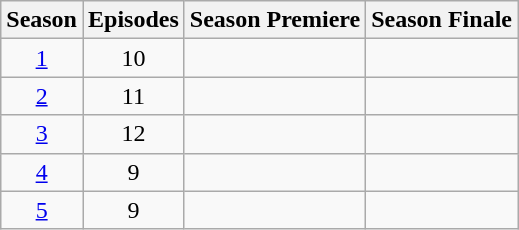<table class="wikitable plainrowheaders" style="text-align:center;">
<tr>
<th>Season</th>
<th>Episodes</th>
<th>Season Premiere</th>
<th>Season Finale</th>
</tr>
<tr>
<td style="text-align:center;"><a href='#'>1</a></td>
<td style="text-align:center;">10</td>
<td style="text-align:center;"></td>
<td style="text-align:center;"></td>
</tr>
<tr>
<td style="text-align:center;"><a href='#'>2</a></td>
<td style="text-align:center;">11</td>
<td style="text-align:center;"></td>
<td style="text-align:center;"></td>
</tr>
<tr>
<td style="text-align:center;"><a href='#'>3</a></td>
<td style="text-align:center;">12</td>
<td style="text-align:center;"></td>
<td style="text-align:center;"></td>
</tr>
<tr>
<td style="text-align:center;"><a href='#'>4</a></td>
<td style="text-align:center;">9</td>
<td style="text-align:center;"></td>
<td style="text-align:center;"></td>
</tr>
<tr>
<td style="text-align:center;"><a href='#'>5</a></td>
<td style="text-align:center;">9</td>
<td style="text-align:center;"></td>
<td style="text-align:center;"></td>
</tr>
</table>
